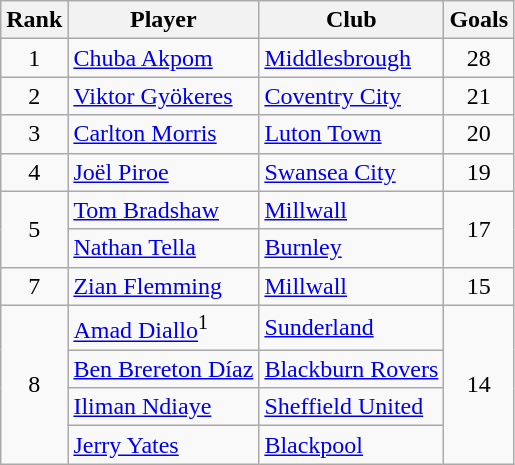<table class="wikitable" style="text-align:center">
<tr>
<th>Rank</th>
<th>Player</th>
<th>Club</th>
<th>Goals</th>
</tr>
<tr>
<td>1</td>
<td align="left"> <a href='#'>Chuba Akpom</a></td>
<td align="left"><a href='#'>Middlesbrough</a></td>
<td>28</td>
</tr>
<tr>
<td>2</td>
<td align="left"> <a href='#'>Viktor Gyökeres</a></td>
<td align="left"><a href='#'>Coventry City</a></td>
<td>21</td>
</tr>
<tr>
<td>3</td>
<td align="left"> <a href='#'>Carlton Morris</a></td>
<td align="left"><a href='#'>Luton Town</a></td>
<td>20</td>
</tr>
<tr>
<td>4</td>
<td align="left"> <a href='#'>Joël Piroe</a></td>
<td align="left"><a href='#'>Swansea City</a></td>
<td>19</td>
</tr>
<tr>
<td rowspan="2">5</td>
<td align="left"> <a href='#'>Tom Bradshaw</a></td>
<td align="left"><a href='#'>Millwall</a></td>
<td rowspan="2">17</td>
</tr>
<tr>
<td align="left"> <a href='#'>Nathan Tella</a></td>
<td align="left"><a href='#'>Burnley</a></td>
</tr>
<tr>
<td>7</td>
<td align="left"> <a href='#'>Zian Flemming</a></td>
<td align="left"><a href='#'>Millwall</a></td>
<td>15</td>
</tr>
<tr>
<td rowspan="4">8</td>
<td align="left"> <a href='#'>Amad Diallo</a><sup>1</sup></td>
<td align="left"><a href='#'>Sunderland</a></td>
<td rowspan="4">14</td>
</tr>
<tr>
<td align="left"> <a href='#'>Ben Brereton Díaz</a></td>
<td align="left"><a href='#'>Blackburn Rovers</a></td>
</tr>
<tr>
<td align="left"> <a href='#'>Iliman Ndiaye</a></td>
<td align="left"><a href='#'>Sheffield United</a></td>
</tr>
<tr>
<td align="left"> <a href='#'>Jerry Yates</a></td>
<td align="left"><a href='#'>Blackpool</a></td>
</tr>
</table>
